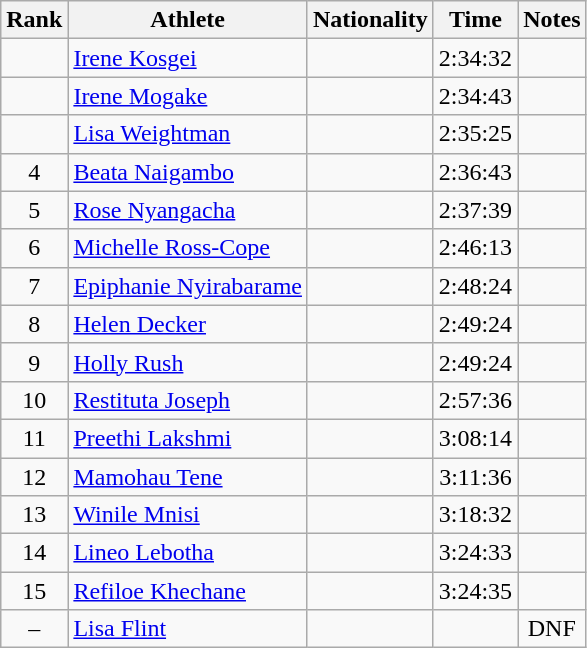<table class="wikitable sortable" style=text-align:center>
<tr>
<th>Rank</th>
<th>Athlete</th>
<th>Nationality</th>
<th>Time</th>
<th>Notes</th>
</tr>
<tr>
<td></td>
<td align=left><a href='#'>Irene Kosgei</a></td>
<td align=left></td>
<td>2:34:32</td>
<td></td>
</tr>
<tr>
<td></td>
<td align=left><a href='#'>Irene Mogake</a></td>
<td align=left></td>
<td>2:34:43</td>
<td></td>
</tr>
<tr>
<td></td>
<td align=left><a href='#'>Lisa Weightman</a></td>
<td align=left></td>
<td>2:35:25</td>
<td></td>
</tr>
<tr>
<td>4</td>
<td align=left><a href='#'>Beata Naigambo</a></td>
<td align=left></td>
<td>2:36:43</td>
<td></td>
</tr>
<tr>
<td>5</td>
<td align=left><a href='#'>Rose Nyangacha</a></td>
<td align=left></td>
<td>2:37:39</td>
<td></td>
</tr>
<tr>
<td>6</td>
<td align=left><a href='#'>Michelle Ross-Cope</a></td>
<td align=left></td>
<td>2:46:13</td>
<td></td>
</tr>
<tr>
<td>7</td>
<td align=left><a href='#'>Epiphanie Nyirabarame</a></td>
<td align=left></td>
<td>2:48:24</td>
<td></td>
</tr>
<tr>
<td>8</td>
<td align=left><a href='#'>Helen Decker</a></td>
<td align=left></td>
<td>2:49:24</td>
<td></td>
</tr>
<tr>
<td>9</td>
<td align=left><a href='#'>Holly Rush</a></td>
<td align=left></td>
<td>2:49:24</td>
<td></td>
</tr>
<tr>
<td>10</td>
<td align=left><a href='#'>Restituta Joseph</a></td>
<td align=left></td>
<td>2:57:36</td>
<td></td>
</tr>
<tr>
<td>11</td>
<td align=left><a href='#'>Preethi Lakshmi</a></td>
<td align=left></td>
<td>3:08:14</td>
<td></td>
</tr>
<tr>
<td>12</td>
<td align=left><a href='#'>Mamohau Tene</a></td>
<td align=left></td>
<td>3:11:36</td>
<td></td>
</tr>
<tr>
<td>13</td>
<td align=left><a href='#'>Winile Mnisi</a></td>
<td align=left></td>
<td>3:18:32</td>
<td></td>
</tr>
<tr>
<td>14</td>
<td align=left><a href='#'>Lineo Lebotha</a></td>
<td align=left></td>
<td>3:24:33</td>
<td></td>
</tr>
<tr>
<td>15</td>
<td align=left><a href='#'>Refiloe Khechane</a></td>
<td align=left></td>
<td>3:24:35</td>
<td></td>
</tr>
<tr>
<td>–</td>
<td align=left><a href='#'>Lisa Flint</a></td>
<td align=left></td>
<td></td>
<td>DNF</td>
</tr>
</table>
